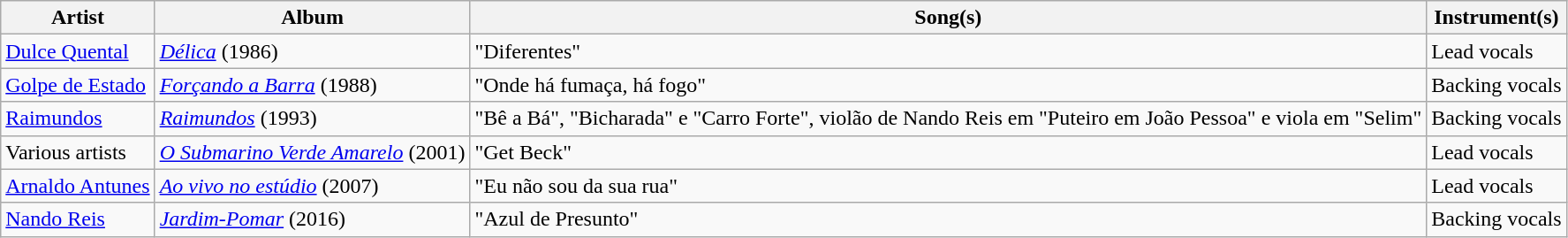<table class="wikitable sortable">
<tr>
<th>Artist</th>
<th>Album</th>
<th>Song(s)</th>
<th>Instrument(s)</th>
</tr>
<tr>
<td><a href='#'>Dulce Quental</a></td>
<td><em><a href='#'>Délica</a></em> (1986)</td>
<td>"Diferentes"</td>
<td>Lead vocals</td>
</tr>
<tr>
<td><a href='#'>Golpe de Estado</a></td>
<td><em><a href='#'>Forçando a Barra</a></em> (1988)</td>
<td>"Onde há fumaça, há fogo"</td>
<td>Backing vocals</td>
</tr>
<tr>
<td><a href='#'>Raimundos</a></td>
<td><em><a href='#'>Raimundos</a></em> (1993)</td>
<td>"Bê a Bá", "Bicharada" e "Carro Forte", violão de Nando Reis em "Puteiro em João Pessoa" e viola em "Selim"</td>
<td>Backing vocals</td>
</tr>
<tr>
<td>Various artists</td>
<td><em><a href='#'>O Submarino Verde Amarelo</a></em> (2001)</td>
<td>"Get Beck"</td>
<td>Lead vocals</td>
</tr>
<tr>
<td><a href='#'>Arnaldo Antunes</a></td>
<td><em><a href='#'>Ao vivo no estúdio</a></em> (2007)</td>
<td>"Eu não sou da sua rua"</td>
<td>Lead vocals</td>
</tr>
<tr>
<td><a href='#'>Nando Reis</a></td>
<td><em><a href='#'>Jardim-Pomar</a></em> (2016)</td>
<td>"Azul de Presunto"</td>
<td>Backing vocals</td>
</tr>
</table>
